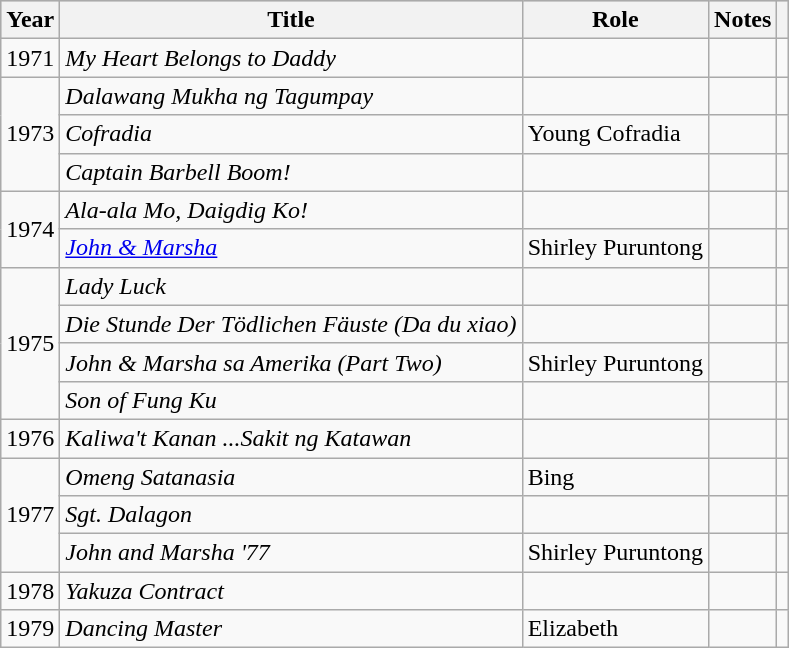<table class="wikitable sortable plainrowheaders">
<tr style="background:#ccc; text-align:center;">
<th scope="col">Year</th>
<th scope="col">Title</th>
<th scope="col">Role</th>
<th scope="col" class="unsortable">Notes</th>
<th scope="col" class="unsortable"></th>
</tr>
<tr>
<td>1971</td>
<td><em>My Heart Belongs to Daddy</em></td>
<td></td>
<td></td>
<td></td>
</tr>
<tr>
<td rowspan="3">1973</td>
<td><em>Dalawang Mukha ng Tagumpay</em></td>
<td></td>
<td></td>
<td></td>
</tr>
<tr>
<td><em>Cofradia</em></td>
<td>Young Cofradia</td>
<td></td>
<td></td>
</tr>
<tr>
<td><em>Captain Barbell Boom!</em></td>
<td></td>
<td></td>
<td></td>
</tr>
<tr>
<td rowspan="2">1974</td>
<td><em>Ala-ala Mo, Daigdig Ko!</em></td>
<td></td>
<td></td>
<td></td>
</tr>
<tr>
<td><em><a href='#'>John & Marsha</a></em></td>
<td>Shirley Puruntong</td>
<td></td>
<td></td>
</tr>
<tr>
<td rowspan="4">1975</td>
<td><em>Lady Luck</em></td>
<td></td>
<td></td>
<td></td>
</tr>
<tr>
<td><em>Die Stunde Der Tödlichen Fäuste (Da du xiao)</em></td>
<td></td>
<td></td>
<td></td>
</tr>
<tr>
<td><em>John & Marsha sa Amerika (Part Two)</em></td>
<td>Shirley Puruntong</td>
<td></td>
<td></td>
</tr>
<tr>
<td><em>Son of Fung Ku</em></td>
<td></td>
<td></td>
<td></td>
</tr>
<tr>
<td>1976</td>
<td><em>Kaliwa't Kanan ...Sakit ng Katawan</em></td>
<td></td>
<td></td>
<td></td>
</tr>
<tr>
<td rowspan="3">1977</td>
<td><em>Omeng Satanasia</em></td>
<td>Bing</td>
<td></td>
<td></td>
</tr>
<tr>
<td><em>Sgt. Dalagon</em></td>
<td></td>
<td></td>
<td></td>
</tr>
<tr>
<td><em>John and Marsha '77</em></td>
<td>Shirley Puruntong</td>
<td></td>
<td></td>
</tr>
<tr>
<td>1978</td>
<td><em>Yakuza Contract</em></td>
<td></td>
<td></td>
<td></td>
</tr>
<tr>
<td>1979</td>
<td><em>Dancing Master</em></td>
<td>Elizabeth</td>
<td></td>
<td></td>
</tr>
</table>
